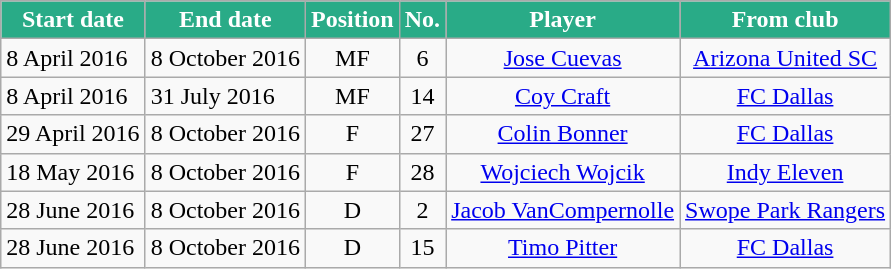<table class="wikitable sortable">
<tr>
<th style="background:#29AB87; color:white;"><strong>Start date</strong></th>
<th style="background:#29AB87; color:white;"><strong>End date</strong></th>
<th style="background:#29AB87; color:white;"><strong>Position</strong></th>
<th style="background:#29AB87; color:white;"><strong>No.</strong></th>
<th style="background:#29AB87; color:white;"><strong>Player</strong></th>
<th style="background:#29AB87; color:white;"><strong>From club</strong></th>
</tr>
<tr>
<td>8 April 2016</td>
<td>8 October 2016</td>
<td style="text-align:center;">MF</td>
<td style="text-align:center;">6</td>
<td style="text-align:center;"> <a href='#'>Jose Cuevas</a></td>
<td style="text-align:center;"> <a href='#'>Arizona United SC</a></td>
</tr>
<tr>
<td>8 April 2016</td>
<td>31 July 2016</td>
<td style="text-align:center;">MF</td>
<td style="text-align:center;">14</td>
<td style="text-align:center;"> <a href='#'>Coy Craft</a></td>
<td style="text-align:center;"> <a href='#'>FC Dallas</a></td>
</tr>
<tr>
<td>29 April 2016</td>
<td>8 October 2016</td>
<td style="text-align:center;">F</td>
<td style="text-align:center;">27</td>
<td style="text-align:center;"> <a href='#'>Colin Bonner</a></td>
<td style="text-align:center;"> <a href='#'>FC Dallas</a></td>
</tr>
<tr>
<td>18 May 2016</td>
<td>8 October 2016</td>
<td style="text-align:center;">F</td>
<td style="text-align:center;">28</td>
<td style="text-align:center;"> <a href='#'>Wojciech Wojcik</a></td>
<td style="text-align:center;"> <a href='#'>Indy Eleven</a></td>
</tr>
<tr>
<td>28 June 2016</td>
<td>8 October 2016</td>
<td style="text-align:center;">D</td>
<td style="text-align:center;">2</td>
<td style="text-align:center;"> <a href='#'>Jacob VanCompernolle</a></td>
<td style="text-align:center;"> <a href='#'>Swope Park Rangers</a></td>
</tr>
<tr>
<td>28 June 2016</td>
<td>8 October 2016</td>
<td style="text-align:center;">D</td>
<td style="text-align:center;">15</td>
<td style="text-align:center;"> <a href='#'>Timo Pitter</a></td>
<td style="text-align:center;"> <a href='#'>FC Dallas</a></td>
</tr>
</table>
